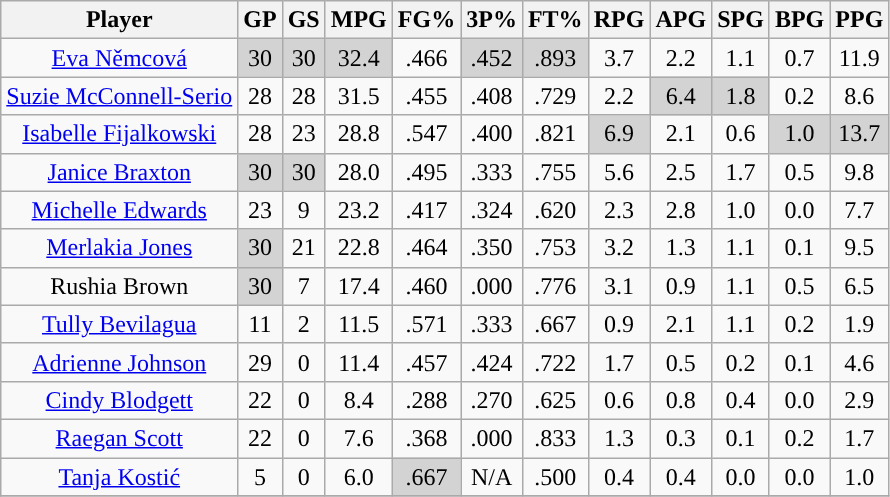<table class="wikitable sortable" style="text-align:center;">
<tr>
<th>Player</th>
<th>GP</th>
<th>GS</th>
<th>MPG</th>
<th>FG%</th>
<th>3P%</th>
<th>FT%</th>
<th>RPG</th>
<th>APG</th>
<th>SPG</th>
<th>BPG</th>
<th>PPG</th>
</tr>
<tr>
<td><a href='#'>Eva Němcová</a></td>
<td style="background:#D3D3D3;">30</td>
<td style="background:#D3D3D3;">30</td>
<td style="background:#D3D3D3;">32.4</td>
<td>.466</td>
<td style="background:#D3D3D3;">.452</td>
<td style="background:#D3D3D3;">.893</td>
<td>3.7</td>
<td>2.2</td>
<td>1.1</td>
<td>0.7</td>
<td>11.9</td>
</tr>
<tr>
<td><a href='#'>Suzie McConnell-Serio</a></td>
<td>28</td>
<td>28</td>
<td>31.5</td>
<td>.455</td>
<td>.408</td>
<td>.729</td>
<td>2.2</td>
<td style="background:#D3D3D3;">6.4</td>
<td style="background:#D3D3D3;">1.8</td>
<td>0.2</td>
<td>8.6</td>
</tr>
<tr>
<td><a href='#'>Isabelle Fijalkowski</a></td>
<td>28</td>
<td>23</td>
<td>28.8</td>
<td>.547</td>
<td>.400</td>
<td>.821</td>
<td style="background:#D3D3D3;">6.9</td>
<td>2.1</td>
<td>0.6</td>
<td style="background:#D3D3D3;">1.0</td>
<td style="background:#D3D3D3;">13.7</td>
</tr>
<tr>
<td><a href='#'>Janice Braxton</a></td>
<td style="background:#D3D3D3;">30</td>
<td style="background:#D3D3D3;">30</td>
<td>28.0</td>
<td>.495</td>
<td>.333</td>
<td>.755</td>
<td>5.6</td>
<td>2.5</td>
<td>1.7</td>
<td>0.5</td>
<td>9.8</td>
</tr>
<tr>
<td><a href='#'>Michelle Edwards</a></td>
<td>23</td>
<td>9</td>
<td>23.2</td>
<td>.417</td>
<td>.324</td>
<td>.620</td>
<td>2.3</td>
<td>2.8</td>
<td>1.0</td>
<td>0.0</td>
<td>7.7</td>
</tr>
<tr>
<td><a href='#'>Merlakia Jones</a></td>
<td style="background:#D3D3D3;">30</td>
<td>21</td>
<td>22.8</td>
<td>.464</td>
<td>.350</td>
<td>.753</td>
<td>3.2</td>
<td>1.3</td>
<td>1.1</td>
<td>0.1</td>
<td>9.5</td>
</tr>
<tr>
<td>Rushia Brown</td>
<td style="background:#D3D3D3;">30</td>
<td>7</td>
<td>17.4</td>
<td>.460</td>
<td>.000</td>
<td>.776</td>
<td>3.1</td>
<td>0.9</td>
<td>1.1</td>
<td>0.5</td>
<td>6.5</td>
</tr>
<tr>
<td><a href='#'>Tully Bevilagua</a></td>
<td>11</td>
<td>2</td>
<td>11.5</td>
<td>.571</td>
<td>.333</td>
<td>.667</td>
<td>0.9</td>
<td>2.1</td>
<td>1.1</td>
<td>0.2</td>
<td>1.9</td>
</tr>
<tr>
<td><a href='#'>Adrienne Johnson</a></td>
<td>29</td>
<td>0</td>
<td>11.4</td>
<td>.457</td>
<td>.424</td>
<td>.722</td>
<td>1.7</td>
<td>0.5</td>
<td>0.2</td>
<td>0.1</td>
<td>4.6</td>
</tr>
<tr>
<td><a href='#'>Cindy Blodgett</a></td>
<td>22</td>
<td>0</td>
<td>8.4</td>
<td>.288</td>
<td>.270</td>
<td>.625</td>
<td>0.6</td>
<td>0.8</td>
<td>0.4</td>
<td>0.0</td>
<td>2.9</td>
</tr>
<tr>
<td><a href='#'>Raegan Scott</a></td>
<td>22</td>
<td>0</td>
<td>7.6</td>
<td>.368</td>
<td>.000</td>
<td>.833</td>
<td>1.3</td>
<td>0.3</td>
<td>0.1</td>
<td>0.2</td>
<td>1.7</td>
</tr>
<tr>
<td><a href='#'>Tanja Kostić</a></td>
<td>5</td>
<td>0</td>
<td>6.0</td>
<td style="background:#D3D3D3;">.667</td>
<td>N/A</td>
<td>.500</td>
<td>0.4</td>
<td>0.4</td>
<td>0.0</td>
<td>0.0</td>
<td>1.0</td>
</tr>
<tr>
</tr>
</table>
